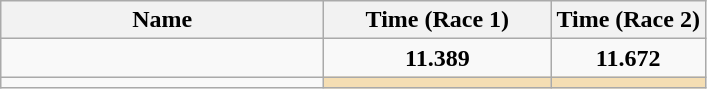<table class="wikitable" style="text-align:center;">
<tr>
<th style="width:13em">Name</th>
<th style="width:9em">Time (Race 1)</th>
<th>Time (Race 2)</th>
</tr>
<tr>
<td align=left></td>
<td><strong>11.389</strong></td>
<td><strong>11.672</strong></td>
</tr>
<tr>
<td align=left></td>
<td bgcolor=wheat></td>
<td bgcolor=wheat></td>
</tr>
</table>
